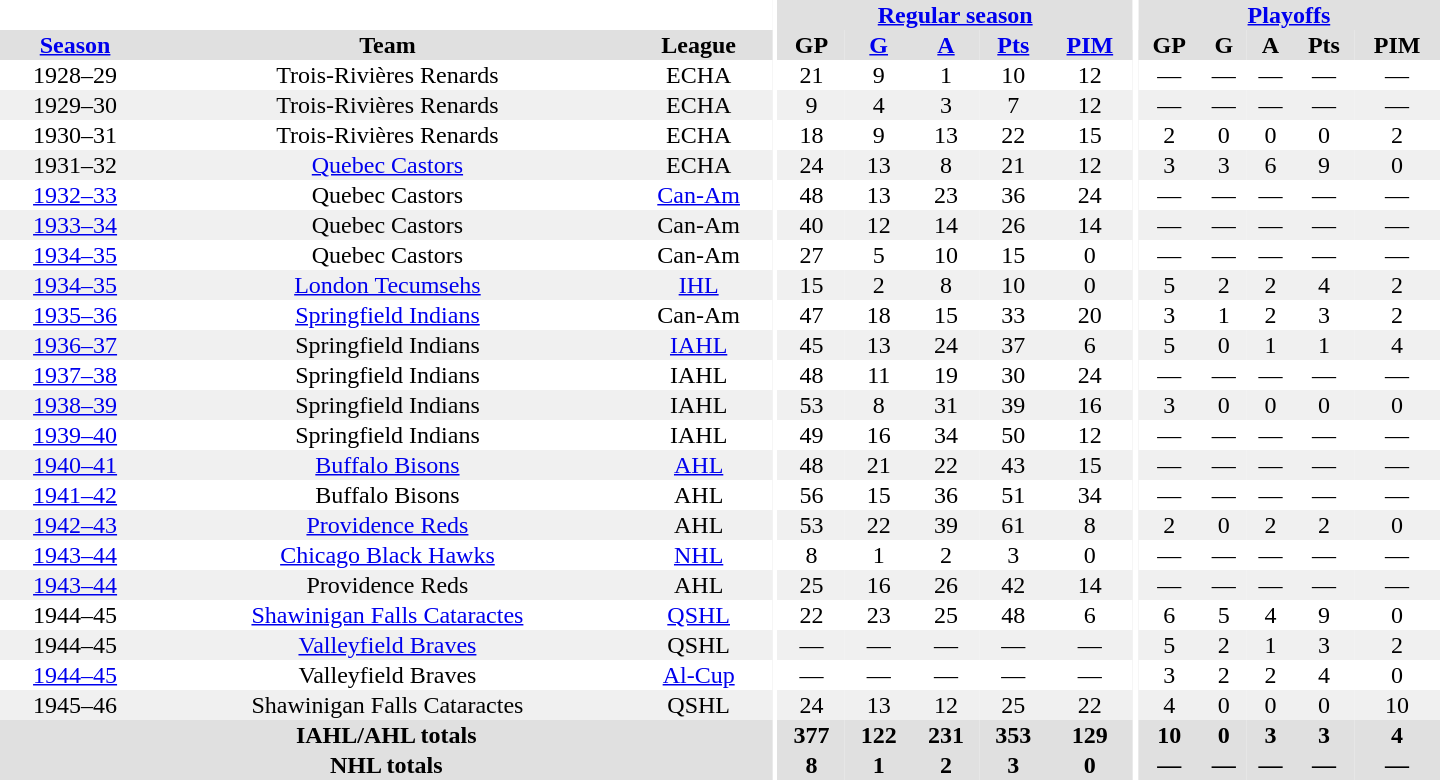<table border="0" cellpadding="1" cellspacing="0" style="text-align:center; width:60em">
<tr bgcolor="#e0e0e0">
<th colspan="3" bgcolor="#ffffff"></th>
<th rowspan="100" bgcolor="#ffffff"></th>
<th colspan="5"><a href='#'>Regular season</a></th>
<th rowspan="100" bgcolor="#ffffff"></th>
<th colspan="5"><a href='#'>Playoffs</a></th>
</tr>
<tr bgcolor="#e0e0e0">
<th><a href='#'>Season</a></th>
<th>Team</th>
<th>League</th>
<th>GP</th>
<th><a href='#'>G</a></th>
<th><a href='#'>A</a></th>
<th><a href='#'>Pts</a></th>
<th><a href='#'>PIM</a></th>
<th>GP</th>
<th>G</th>
<th>A</th>
<th>Pts</th>
<th>PIM</th>
</tr>
<tr>
<td>1928–29</td>
<td>Trois-Rivières Renards</td>
<td>ECHA</td>
<td>21</td>
<td>9</td>
<td>1</td>
<td>10</td>
<td>12</td>
<td>—</td>
<td>—</td>
<td>—</td>
<td>—</td>
<td>—</td>
</tr>
<tr bgcolor="#f0f0f0">
<td>1929–30</td>
<td>Trois-Rivières Renards</td>
<td>ECHA</td>
<td>9</td>
<td>4</td>
<td>3</td>
<td>7</td>
<td>12</td>
<td>—</td>
<td>—</td>
<td>—</td>
<td>—</td>
<td>—</td>
</tr>
<tr>
<td>1930–31</td>
<td>Trois-Rivières Renards</td>
<td>ECHA</td>
<td>18</td>
<td>9</td>
<td>13</td>
<td>22</td>
<td>15</td>
<td>2</td>
<td>0</td>
<td>0</td>
<td>0</td>
<td>2</td>
</tr>
<tr bgcolor="#f0f0f0">
<td>1931–32</td>
<td><a href='#'>Quebec Castors</a></td>
<td>ECHA</td>
<td>24</td>
<td>13</td>
<td>8</td>
<td>21</td>
<td>12</td>
<td>3</td>
<td>3</td>
<td>6</td>
<td>9</td>
<td>0</td>
</tr>
<tr>
<td><a href='#'>1932–33</a></td>
<td>Quebec Castors</td>
<td><a href='#'>Can-Am</a></td>
<td>48</td>
<td>13</td>
<td>23</td>
<td>36</td>
<td>24</td>
<td>—</td>
<td>—</td>
<td>—</td>
<td>—</td>
<td>—</td>
</tr>
<tr bgcolor="#f0f0f0">
<td><a href='#'>1933–34</a></td>
<td>Quebec Castors</td>
<td>Can-Am</td>
<td>40</td>
<td>12</td>
<td>14</td>
<td>26</td>
<td>14</td>
<td>—</td>
<td>—</td>
<td>—</td>
<td>—</td>
<td>—</td>
</tr>
<tr>
<td><a href='#'>1934–35</a></td>
<td>Quebec Castors</td>
<td>Can-Am</td>
<td>27</td>
<td>5</td>
<td>10</td>
<td>15</td>
<td>0</td>
<td>—</td>
<td>—</td>
<td>—</td>
<td>—</td>
<td>—</td>
</tr>
<tr bgcolor="#f0f0f0">
<td><a href='#'>1934–35</a></td>
<td><a href='#'>London Tecumsehs</a></td>
<td><a href='#'>IHL</a></td>
<td>15</td>
<td>2</td>
<td>8</td>
<td>10</td>
<td>0</td>
<td>5</td>
<td>2</td>
<td>2</td>
<td>4</td>
<td>2</td>
</tr>
<tr>
<td><a href='#'>1935–36</a></td>
<td><a href='#'>Springfield Indians</a></td>
<td>Can-Am</td>
<td>47</td>
<td>18</td>
<td>15</td>
<td>33</td>
<td>20</td>
<td>3</td>
<td>1</td>
<td>2</td>
<td>3</td>
<td>2</td>
</tr>
<tr bgcolor="#f0f0f0">
<td><a href='#'>1936–37</a></td>
<td>Springfield Indians</td>
<td><a href='#'>IAHL</a></td>
<td>45</td>
<td>13</td>
<td>24</td>
<td>37</td>
<td>6</td>
<td>5</td>
<td>0</td>
<td>1</td>
<td>1</td>
<td>4</td>
</tr>
<tr>
<td><a href='#'>1937–38</a></td>
<td>Springfield Indians</td>
<td>IAHL</td>
<td>48</td>
<td>11</td>
<td>19</td>
<td>30</td>
<td>24</td>
<td>—</td>
<td>—</td>
<td>—</td>
<td>—</td>
<td>—</td>
</tr>
<tr bgcolor="#f0f0f0">
<td><a href='#'>1938–39</a></td>
<td>Springfield Indians</td>
<td>IAHL</td>
<td>53</td>
<td>8</td>
<td>31</td>
<td>39</td>
<td>16</td>
<td>3</td>
<td>0</td>
<td>0</td>
<td>0</td>
<td>0</td>
</tr>
<tr>
<td><a href='#'>1939–40</a></td>
<td>Springfield Indians</td>
<td>IAHL</td>
<td>49</td>
<td>16</td>
<td>34</td>
<td>50</td>
<td>12</td>
<td>—</td>
<td>—</td>
<td>—</td>
<td>—</td>
<td>—</td>
</tr>
<tr bgcolor="#f0f0f0">
<td><a href='#'>1940–41</a></td>
<td><a href='#'>Buffalo Bisons</a></td>
<td><a href='#'>AHL</a></td>
<td>48</td>
<td>21</td>
<td>22</td>
<td>43</td>
<td>15</td>
<td>—</td>
<td>—</td>
<td>—</td>
<td>—</td>
<td>—</td>
</tr>
<tr>
<td><a href='#'>1941–42</a></td>
<td>Buffalo Bisons</td>
<td>AHL</td>
<td>56</td>
<td>15</td>
<td>36</td>
<td>51</td>
<td>34</td>
<td>—</td>
<td>—</td>
<td>—</td>
<td>—</td>
<td>—</td>
</tr>
<tr bgcolor="#f0f0f0">
<td><a href='#'>1942–43</a></td>
<td><a href='#'>Providence Reds</a></td>
<td>AHL</td>
<td>53</td>
<td>22</td>
<td>39</td>
<td>61</td>
<td>8</td>
<td>2</td>
<td>0</td>
<td>2</td>
<td>2</td>
<td>0</td>
</tr>
<tr>
<td><a href='#'>1943–44</a></td>
<td><a href='#'>Chicago Black Hawks</a></td>
<td><a href='#'>NHL</a></td>
<td>8</td>
<td>1</td>
<td>2</td>
<td>3</td>
<td>0</td>
<td>—</td>
<td>—</td>
<td>—</td>
<td>—</td>
<td>—</td>
</tr>
<tr bgcolor="#f0f0f0">
<td><a href='#'>1943–44</a></td>
<td>Providence Reds</td>
<td>AHL</td>
<td>25</td>
<td>16</td>
<td>26</td>
<td>42</td>
<td>14</td>
<td>—</td>
<td>—</td>
<td>—</td>
<td>—</td>
<td>—</td>
</tr>
<tr>
<td>1944–45</td>
<td><a href='#'>Shawinigan Falls Cataractes</a></td>
<td><a href='#'>QSHL</a></td>
<td>22</td>
<td>23</td>
<td>25</td>
<td>48</td>
<td>6</td>
<td>6</td>
<td>5</td>
<td>4</td>
<td>9</td>
<td>0</td>
</tr>
<tr bgcolor="#f0f0f0">
<td>1944–45</td>
<td><a href='#'>Valleyfield Braves</a></td>
<td>QSHL</td>
<td>—</td>
<td>—</td>
<td>—</td>
<td>—</td>
<td>—</td>
<td>5</td>
<td>2</td>
<td>1</td>
<td>3</td>
<td>2</td>
</tr>
<tr>
<td><a href='#'>1944–45</a></td>
<td>Valleyfield Braves</td>
<td><a href='#'>Al-Cup</a></td>
<td>—</td>
<td>—</td>
<td>—</td>
<td>—</td>
<td>—</td>
<td>3</td>
<td>2</td>
<td>2</td>
<td>4</td>
<td>0</td>
</tr>
<tr bgcolor="#f0f0f0">
<td>1945–46</td>
<td>Shawinigan Falls Cataractes</td>
<td>QSHL</td>
<td>24</td>
<td>13</td>
<td>12</td>
<td>25</td>
<td>22</td>
<td>4</td>
<td>0</td>
<td>0</td>
<td>0</td>
<td>10</td>
</tr>
<tr bgcolor="#e0e0e0">
<th colspan="3">IAHL/AHL totals</th>
<th>377</th>
<th>122</th>
<th>231</th>
<th>353</th>
<th>129</th>
<th>10</th>
<th>0</th>
<th>3</th>
<th>3</th>
<th>4</th>
</tr>
<tr bgcolor="#e0e0e0">
<th colspan="3">NHL totals</th>
<th>8</th>
<th>1</th>
<th>2</th>
<th>3</th>
<th>0</th>
<th>—</th>
<th>—</th>
<th>—</th>
<th>—</th>
<th>—</th>
</tr>
</table>
